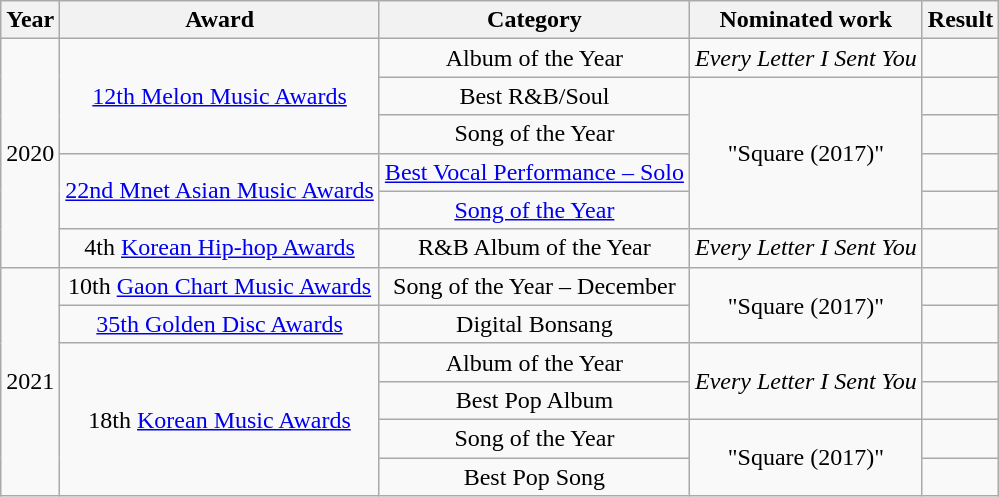<table class="wikitable sortable" style="text-align:center">
<tr>
<th>Year</th>
<th>Award</th>
<th>Category</th>
<th>Nominated work</th>
<th>Result</th>
</tr>
<tr>
<td rowspan="6">2020</td>
<td rowspan="3"><a href='#'>12th Melon Music Awards</a></td>
<td>Album of the Year</td>
<td><em>Every Letter I Sent You</em></td>
<td></td>
</tr>
<tr>
<td>Best R&B/Soul</td>
<td rowspan="4">"Square (2017)"</td>
<td></td>
</tr>
<tr>
<td>Song of the Year</td>
<td></td>
</tr>
<tr>
<td rowspan="2"><a href='#'>22nd Mnet Asian Music Awards</a></td>
<td><a href='#'>Best Vocal Performance – Solo</a></td>
<td></td>
</tr>
<tr>
<td><a href='#'>Song of the Year</a></td>
<td></td>
</tr>
<tr>
<td>4th <a href='#'>Korean Hip-hop Awards</a></td>
<td>R&B Album of the Year</td>
<td><em>Every Letter I Sent You</em></td>
<td></td>
</tr>
<tr>
<td rowspan="7">2021</td>
<td>10th <a href='#'>Gaon Chart Music Awards</a></td>
<td>Song of the Year – December</td>
<td rowspan="2">"Square (2017)"</td>
<td></td>
</tr>
<tr>
<td><a href='#'>35th Golden Disc Awards</a></td>
<td>Digital Bonsang</td>
<td></td>
</tr>
<tr>
<td rowspan="5">18th <a href='#'>Korean Music Awards</a></td>
<td>Album of the Year</td>
<td rowspan="2"><em>Every Letter I Sent You</em></td>
<td></td>
</tr>
<tr>
<td>Best Pop Album</td>
<td></td>
</tr>
<tr>
<td>Song of the Year</td>
<td rowspan="2">"Square (2017)"</td>
<td></td>
</tr>
<tr>
<td>Best Pop Song</td>
<td></td>
</tr>
</table>
